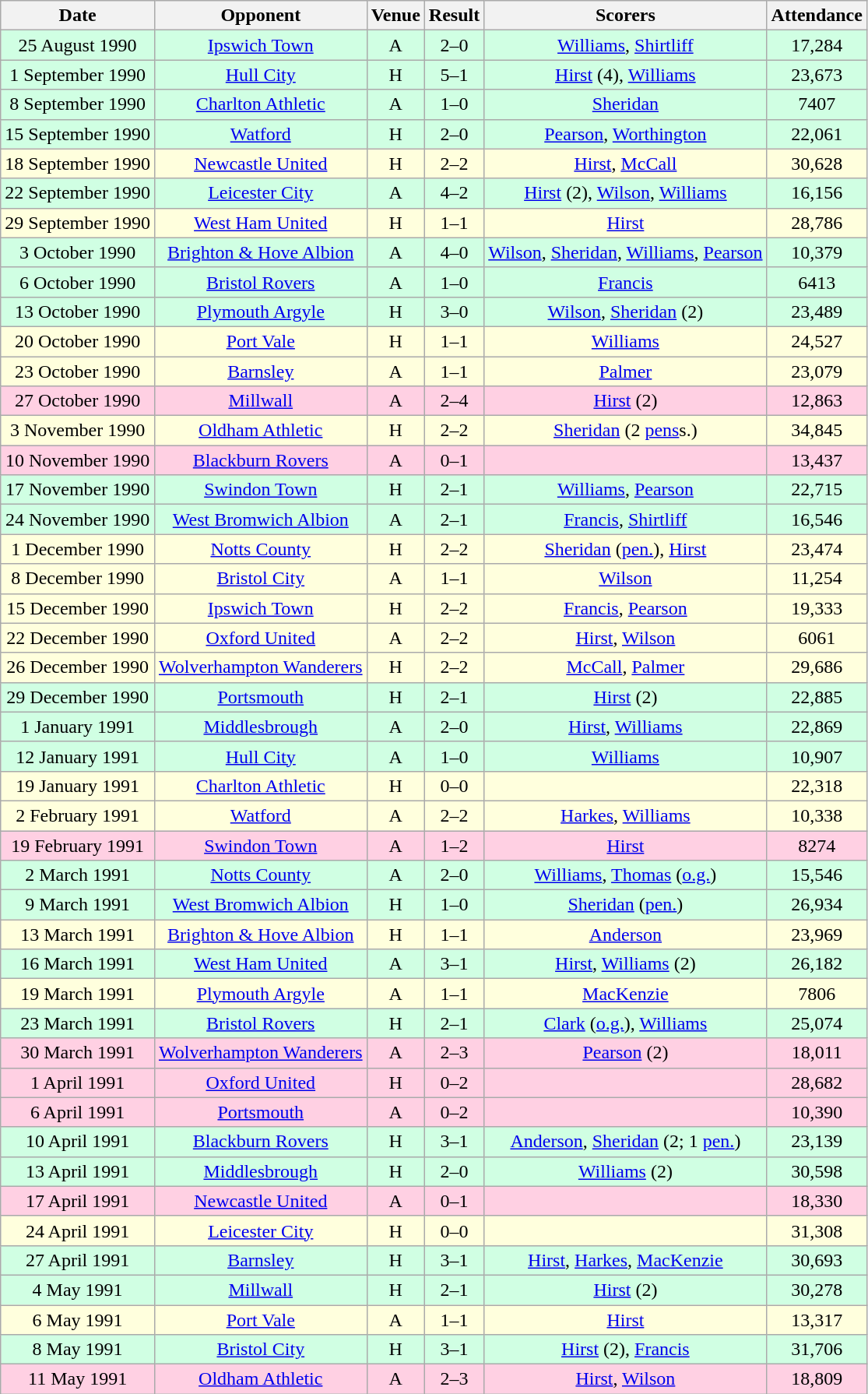<table class="wikitable sortable" style="font-size:100%; text-align:center">
<tr>
<th>Date</th>
<th>Opponent</th>
<th>Venue</th>
<th>Result</th>
<th>Scorers</th>
<th>Attendance</th>
</tr>
<tr style="background-color: #d0ffe3;">
<td>25 August 1990</td>
<td><a href='#'>Ipswich Town</a></td>
<td>A</td>
<td>2–0</td>
<td><a href='#'>Williams</a>, <a href='#'>Shirtliff</a></td>
<td>17,284</td>
</tr>
<tr style="background-color: #d0ffe3;">
<td>1 September 1990</td>
<td><a href='#'>Hull City</a></td>
<td>H</td>
<td>5–1</td>
<td><a href='#'>Hirst</a> (4), <a href='#'>Williams</a></td>
<td>23,673</td>
</tr>
<tr style="background-color: #d0ffe3;">
<td>8 September 1990</td>
<td><a href='#'>Charlton Athletic</a></td>
<td>A</td>
<td>1–0</td>
<td><a href='#'>Sheridan</a></td>
<td>7407</td>
</tr>
<tr style="background-color: #d0ffe3;">
<td>15 September 1990</td>
<td><a href='#'>Watford</a></td>
<td>H</td>
<td>2–0</td>
<td><a href='#'>Pearson</a>, <a href='#'>Worthington</a></td>
<td>22,061</td>
</tr>
<tr style="background-color: #ffffdd;">
<td>18 September 1990</td>
<td><a href='#'>Newcastle United</a></td>
<td>H</td>
<td>2–2</td>
<td><a href='#'>Hirst</a>, <a href='#'>McCall</a></td>
<td>30,628</td>
</tr>
<tr style="background-color: #d0ffe3;">
<td>22 September 1990</td>
<td><a href='#'>Leicester City</a></td>
<td>A</td>
<td>4–2</td>
<td><a href='#'>Hirst</a> (2), <a href='#'>Wilson</a>, <a href='#'>Williams</a></td>
<td>16,156</td>
</tr>
<tr style="background-color: #ffffdd;">
<td>29 September 1990</td>
<td><a href='#'>West Ham United</a></td>
<td>H</td>
<td>1–1</td>
<td><a href='#'>Hirst</a></td>
<td>28,786</td>
</tr>
<tr style="background-color: #d0ffe3;">
<td>3 October 1990</td>
<td><a href='#'>Brighton & Hove Albion</a></td>
<td>A</td>
<td>4–0</td>
<td><a href='#'>Wilson</a>, <a href='#'>Sheridan</a>, <a href='#'>Williams</a>, <a href='#'>Pearson</a></td>
<td>10,379</td>
</tr>
<tr style="background-color: #d0ffe3;">
<td>6 October 1990</td>
<td><a href='#'>Bristol Rovers</a></td>
<td>A</td>
<td>1–0</td>
<td><a href='#'>Francis</a></td>
<td>6413</td>
</tr>
<tr style="background-color: #d0ffe3;">
<td>13 October 1990</td>
<td><a href='#'>Plymouth Argyle</a></td>
<td>H</td>
<td>3–0</td>
<td><a href='#'>Wilson</a>, <a href='#'>Sheridan</a> (2)</td>
<td>23,489</td>
</tr>
<tr style="background-color: #ffffdd;">
<td>20 October 1990</td>
<td><a href='#'>Port Vale</a></td>
<td>H</td>
<td>1–1</td>
<td><a href='#'>Williams</a></td>
<td>24,527</td>
</tr>
<tr style="background-color: #ffffdd;">
<td>23 October 1990</td>
<td><a href='#'>Barnsley</a></td>
<td>A</td>
<td>1–1</td>
<td><a href='#'>Palmer</a></td>
<td>23,079</td>
</tr>
<tr style="background-color: #ffd0e3;">
<td>27 October 1990</td>
<td><a href='#'>Millwall</a></td>
<td>A</td>
<td>2–4</td>
<td><a href='#'>Hirst</a> (2)</td>
<td>12,863</td>
</tr>
<tr style="background-color: #ffffdd;">
<td>3 November 1990</td>
<td><a href='#'>Oldham Athletic</a></td>
<td>H</td>
<td>2–2</td>
<td><a href='#'>Sheridan</a> (2 <a href='#'>pens</a>s.)</td>
<td>34,845</td>
</tr>
<tr style="background-color: #ffd0e3;">
<td>10 November 1990</td>
<td><a href='#'>Blackburn Rovers</a></td>
<td>A</td>
<td>0–1</td>
<td></td>
<td>13,437</td>
</tr>
<tr style="background-color: #d0ffe3;">
<td>17 November 1990</td>
<td><a href='#'>Swindon Town</a></td>
<td>H</td>
<td>2–1</td>
<td><a href='#'>Williams</a>, <a href='#'>Pearson</a></td>
<td>22,715</td>
</tr>
<tr style="background-color: #d0ffe3;">
<td>24 November 1990</td>
<td><a href='#'>West Bromwich Albion</a></td>
<td>A</td>
<td>2–1</td>
<td><a href='#'>Francis</a>, <a href='#'>Shirtliff</a></td>
<td>16,546</td>
</tr>
<tr style="background-color: #ffffdd;">
<td>1 December 1990</td>
<td><a href='#'>Notts County</a></td>
<td>H</td>
<td>2–2</td>
<td><a href='#'>Sheridan</a> (<a href='#'>pen.</a>), <a href='#'>Hirst</a></td>
<td>23,474</td>
</tr>
<tr style="background-color: #ffffdd;">
<td>8 December 1990</td>
<td><a href='#'>Bristol City</a></td>
<td>A</td>
<td>1–1</td>
<td><a href='#'>Wilson</a></td>
<td>11,254</td>
</tr>
<tr style="background-color: #ffffdd;">
<td>15 December 1990</td>
<td><a href='#'>Ipswich Town</a></td>
<td>H</td>
<td>2–2</td>
<td><a href='#'>Francis</a>, <a href='#'>Pearson</a></td>
<td>19,333</td>
</tr>
<tr style="background-color: #ffffdd;">
<td>22 December 1990</td>
<td><a href='#'>Oxford United</a></td>
<td>A</td>
<td>2–2</td>
<td><a href='#'>Hirst</a>, <a href='#'>Wilson</a></td>
<td>6061</td>
</tr>
<tr style="background-color: #ffffdd;">
<td>26 December 1990</td>
<td><a href='#'>Wolverhampton Wanderers</a></td>
<td>H</td>
<td>2–2</td>
<td><a href='#'>McCall</a>, <a href='#'>Palmer</a></td>
<td>29,686</td>
</tr>
<tr style="background-color: #d0ffe3;">
<td>29 December 1990</td>
<td><a href='#'>Portsmouth</a></td>
<td>H</td>
<td>2–1</td>
<td><a href='#'>Hirst</a> (2)</td>
<td>22,885</td>
</tr>
<tr style="background-color: #d0ffe3;">
<td>1 January 1991</td>
<td><a href='#'>Middlesbrough</a></td>
<td>A</td>
<td>2–0</td>
<td><a href='#'>Hirst</a>, <a href='#'>Williams</a></td>
<td>22,869</td>
</tr>
<tr style="background-color: #d0ffe3;">
<td>12 January 1991</td>
<td><a href='#'>Hull City</a></td>
<td>A</td>
<td>1–0</td>
<td><a href='#'>Williams</a></td>
<td>10,907</td>
</tr>
<tr style="background-color: #ffffdd;">
<td>19 January 1991</td>
<td><a href='#'>Charlton Athletic</a></td>
<td>H</td>
<td>0–0</td>
<td></td>
<td>22,318</td>
</tr>
<tr style="background-color: #ffffdd;">
<td>2 February 1991</td>
<td><a href='#'>Watford</a></td>
<td>A</td>
<td>2–2</td>
<td><a href='#'>Harkes</a>, <a href='#'>Williams</a></td>
<td>10,338</td>
</tr>
<tr style="background-color: #ffd0e3;">
<td>19 February 1991</td>
<td><a href='#'>Swindon Town</a></td>
<td>A</td>
<td>1–2</td>
<td><a href='#'>Hirst</a></td>
<td>8274</td>
</tr>
<tr style="background-color: #d0ffe3;">
<td>2 March 1991</td>
<td><a href='#'>Notts County</a></td>
<td>A</td>
<td>2–0</td>
<td><a href='#'>Williams</a>, <a href='#'>Thomas</a> (<a href='#'>o.g.</a>)</td>
<td>15,546</td>
</tr>
<tr style="background-color: #d0ffe3;">
<td>9 March 1991</td>
<td><a href='#'>West Bromwich Albion</a></td>
<td>H</td>
<td>1–0</td>
<td><a href='#'>Sheridan</a> (<a href='#'>pen.</a>)</td>
<td>26,934</td>
</tr>
<tr style="background-color: #ffffdd;">
<td>13 March 1991</td>
<td><a href='#'>Brighton & Hove Albion</a></td>
<td>H</td>
<td>1–1</td>
<td><a href='#'>Anderson</a></td>
<td>23,969</td>
</tr>
<tr style="background-color: #d0ffe3;">
<td>16 March 1991</td>
<td><a href='#'>West Ham United</a></td>
<td>A</td>
<td>3–1</td>
<td><a href='#'>Hirst</a>, <a href='#'>Williams</a> (2)</td>
<td>26,182</td>
</tr>
<tr style="background-color: #ffffdd;">
<td>19 March 1991</td>
<td><a href='#'>Plymouth Argyle</a></td>
<td>A</td>
<td>1–1</td>
<td><a href='#'>MacKenzie</a></td>
<td>7806</td>
</tr>
<tr style="background-color: #d0ffe3;">
<td>23 March 1991</td>
<td><a href='#'>Bristol Rovers</a></td>
<td>H</td>
<td>2–1</td>
<td><a href='#'>Clark</a> (<a href='#'>o.g.</a>), <a href='#'>Williams</a></td>
<td>25,074</td>
</tr>
<tr style="background-color: #ffd0e3;">
<td>30 March 1991</td>
<td><a href='#'>Wolverhampton Wanderers</a></td>
<td>A</td>
<td>2–3</td>
<td><a href='#'>Pearson</a> (2)</td>
<td>18,011</td>
</tr>
<tr style="background-color: #ffd0e3;">
<td>1 April 1991</td>
<td><a href='#'>Oxford United</a></td>
<td>H</td>
<td>0–2</td>
<td></td>
<td>28,682</td>
</tr>
<tr style="background-color: #ffd0e3;">
<td>6 April 1991</td>
<td><a href='#'>Portsmouth</a></td>
<td>A</td>
<td>0–2</td>
<td></td>
<td>10,390</td>
</tr>
<tr style="background-color: #d0ffe3;">
<td>10 April 1991</td>
<td><a href='#'>Blackburn Rovers</a></td>
<td>H</td>
<td>3–1</td>
<td><a href='#'>Anderson</a>, <a href='#'>Sheridan</a> (2; 1 <a href='#'>pen.</a>)</td>
<td>23,139</td>
</tr>
<tr style="background-color: #d0ffe3;">
<td>13 April 1991</td>
<td><a href='#'>Middlesbrough</a></td>
<td>H</td>
<td>2–0</td>
<td><a href='#'>Williams</a> (2)</td>
<td>30,598</td>
</tr>
<tr style="background-color: #ffd0e3;">
<td>17 April 1991</td>
<td><a href='#'>Newcastle United</a></td>
<td>A</td>
<td>0–1</td>
<td></td>
<td>18,330</td>
</tr>
<tr style="background-color: #ffffdd;">
<td>24 April 1991</td>
<td><a href='#'>Leicester City</a></td>
<td>H</td>
<td>0–0</td>
<td></td>
<td>31,308</td>
</tr>
<tr style="background-color: #d0ffe3;">
<td>27 April 1991</td>
<td><a href='#'>Barnsley</a></td>
<td>H</td>
<td>3–1</td>
<td><a href='#'>Hirst</a>, <a href='#'>Harkes</a>, <a href='#'>MacKenzie</a></td>
<td>30,693</td>
</tr>
<tr style="background-color: #d0ffe3;">
<td>4 May 1991</td>
<td><a href='#'>Millwall</a></td>
<td>H</td>
<td>2–1</td>
<td><a href='#'>Hirst</a> (2)</td>
<td>30,278</td>
</tr>
<tr style="background-color: #ffffdd;">
<td>6 May 1991</td>
<td><a href='#'>Port Vale</a></td>
<td>A</td>
<td>1–1</td>
<td><a href='#'>Hirst</a></td>
<td>13,317</td>
</tr>
<tr style="background-color: #d0ffe3;">
<td>8 May 1991</td>
<td><a href='#'>Bristol City</a></td>
<td>H</td>
<td>3–1</td>
<td><a href='#'>Hirst</a> (2), <a href='#'>Francis</a></td>
<td>31,706</td>
</tr>
<tr style="background-color: #ffd0e3;">
<td>11 May 1991</td>
<td><a href='#'>Oldham Athletic</a></td>
<td>A</td>
<td>2–3</td>
<td><a href='#'>Hirst</a>, <a href='#'>Wilson</a></td>
<td>18,809</td>
</tr>
</table>
